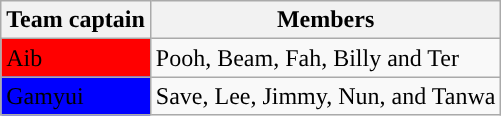<table class="wikitable">
<tr>
<th>Team captain</th>
<th>Members</th>
</tr>
<tr>
<td style="background:red"><span>Aib</span></td>
<td>Pooh, Beam, Fah, Billy and Ter</td>
</tr>
<tr>
<td style="background:#0000FF"><span>Gamyui</span></td>
<td>Save, Lee, Jimmy, Nun, and Tanwa</td>
</tr>
</table>
